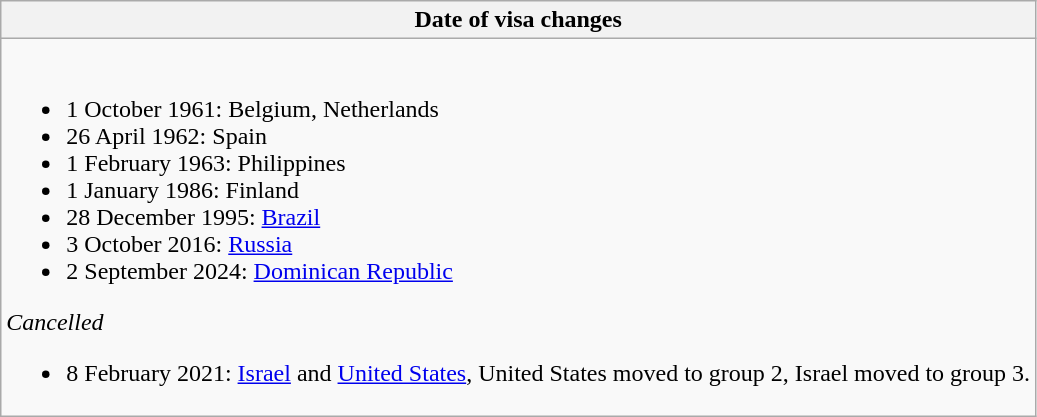<table class="wikitable collapsible collapsed">
<tr>
<th style="width:100%;";">Date of visa changes</th>
</tr>
<tr>
<td><br><ul><li>1 October 1961: Belgium, Netherlands</li><li>26 April 1962: Spain</li><li>1 February 1963: Philippines</li><li>1 January 1986: Finland</li><li>28 December 1995: <a href='#'>Brazil</a></li><li>3 October 2016: <a href='#'>Russia</a></li><li>2 September 2024: <a href='#'>Dominican Republic</a></li></ul><em>Cancelled</em><ul><li>8 February 2021: <a href='#'>Israel</a> and <a href='#'>United States</a>, United States moved to group 2, Israel moved to group 3. </li></ul></td>
</tr>
</table>
